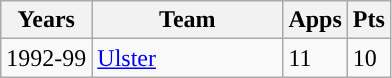<table class="wikitable" style="text-align:left;">
<tr>
<th>Years</th>
<th width=120px>Team</th>
<th>Apps</th>
<th>Pts</th>
</tr>
<tr>
<td>1992-99</td>
<td><a href='#'>Ulster</a></td>
<td>11</td>
<td>10</td>
</tr>
</table>
